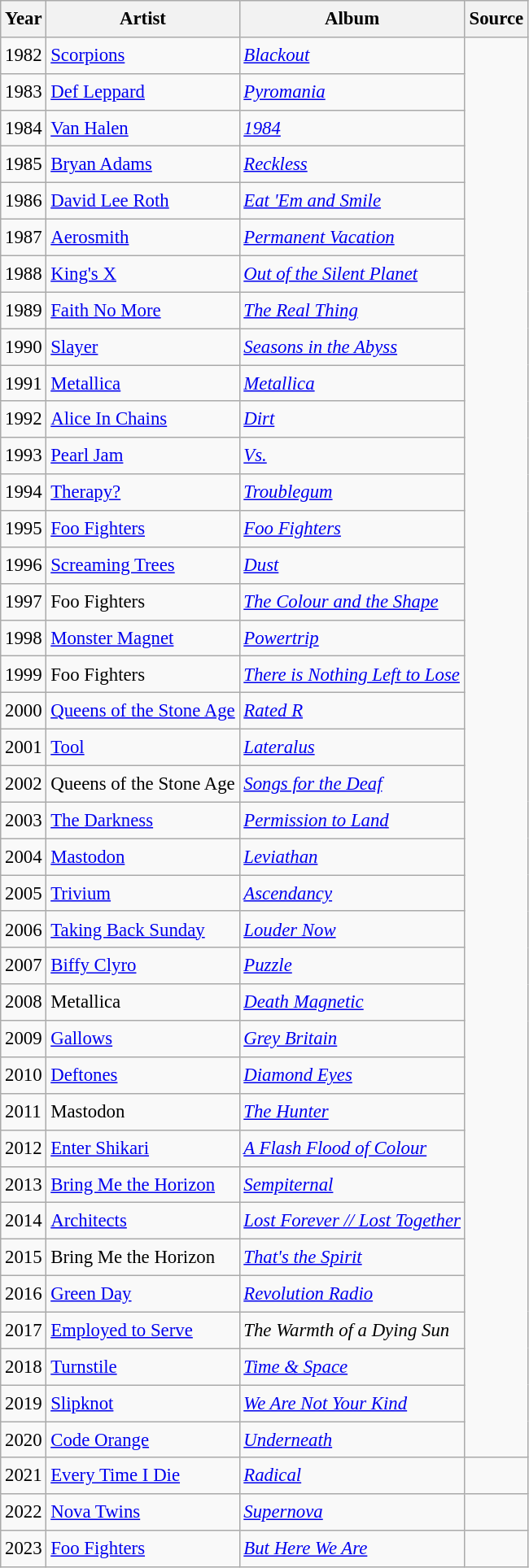<table class="wikitable" style="font-size:0.95em;line-height:1.5em;">
<tr>
<th>Year</th>
<th>Artist</th>
<th>Album</th>
<th>Source</th>
</tr>
<tr>
<td>1982</td>
<td><a href='#'>Scorpions</a></td>
<td><em><a href='#'>Blackout</a></em></td>
<td rowspan="39"></td>
</tr>
<tr>
<td>1983</td>
<td><a href='#'>Def Leppard</a></td>
<td><em><a href='#'>Pyromania</a></em></td>
</tr>
<tr>
<td>1984</td>
<td><a href='#'>Van Halen</a></td>
<td><em><a href='#'>1984</a></em></td>
</tr>
<tr>
<td>1985</td>
<td><a href='#'>Bryan Adams</a></td>
<td><em><a href='#'>Reckless</a></em></td>
</tr>
<tr>
<td>1986</td>
<td><a href='#'>David Lee Roth</a></td>
<td><em><a href='#'>Eat 'Em and Smile</a></em></td>
</tr>
<tr>
<td>1987</td>
<td><a href='#'>Aerosmith</a></td>
<td><em><a href='#'>Permanent Vacation</a></em></td>
</tr>
<tr>
<td>1988</td>
<td><a href='#'>King's X</a></td>
<td><em><a href='#'>Out of the Silent Planet</a></em></td>
</tr>
<tr>
<td>1989</td>
<td><a href='#'>Faith No More</a></td>
<td><em><a href='#'>The Real Thing</a></em></td>
</tr>
<tr>
<td>1990</td>
<td><a href='#'>Slayer</a></td>
<td><em><a href='#'>Seasons in the Abyss</a></em></td>
</tr>
<tr>
<td>1991</td>
<td><a href='#'>Metallica</a></td>
<td><em><a href='#'>Metallica</a></em></td>
</tr>
<tr>
<td>1992</td>
<td><a href='#'>Alice In Chains</a></td>
<td><em><a href='#'>Dirt</a></em></td>
</tr>
<tr>
<td>1993</td>
<td><a href='#'>Pearl Jam</a></td>
<td><em><a href='#'>Vs.</a></em></td>
</tr>
<tr>
<td>1994</td>
<td><a href='#'>Therapy?</a></td>
<td><em><a href='#'>Troublegum</a></em></td>
</tr>
<tr>
<td>1995</td>
<td><a href='#'>Foo Fighters</a></td>
<td><em><a href='#'>Foo Fighters</a></em></td>
</tr>
<tr>
<td>1996</td>
<td><a href='#'>Screaming Trees</a></td>
<td><em><a href='#'>Dust</a></em></td>
</tr>
<tr>
<td>1997</td>
<td>Foo Fighters</td>
<td><em><a href='#'>The Colour and the Shape</a></em></td>
</tr>
<tr>
<td>1998</td>
<td><a href='#'>Monster Magnet</a></td>
<td><em><a href='#'>Powertrip</a></em></td>
</tr>
<tr>
<td>1999</td>
<td>Foo Fighters</td>
<td><em><a href='#'>There is Nothing Left to Lose</a></em></td>
</tr>
<tr>
<td>2000</td>
<td><a href='#'>Queens of the Stone Age</a></td>
<td><em><a href='#'>Rated R</a></em></td>
</tr>
<tr>
<td>2001</td>
<td><a href='#'>Tool</a></td>
<td><em><a href='#'>Lateralus</a></em></td>
</tr>
<tr>
<td>2002</td>
<td>Queens of the Stone Age</td>
<td><em><a href='#'>Songs for the Deaf</a></em></td>
</tr>
<tr>
<td>2003</td>
<td><a href='#'>The Darkness</a></td>
<td><em><a href='#'>Permission to Land</a></em></td>
</tr>
<tr>
<td>2004</td>
<td><a href='#'>Mastodon</a></td>
<td><em><a href='#'>Leviathan</a></em></td>
</tr>
<tr>
<td>2005</td>
<td><a href='#'>Trivium</a></td>
<td><a href='#'><em>Ascendancy</em></a></td>
</tr>
<tr>
<td>2006</td>
<td><a href='#'>Taking Back Sunday</a></td>
<td><em><a href='#'>Louder Now</a></em></td>
</tr>
<tr>
<td>2007</td>
<td><a href='#'>Biffy Clyro</a></td>
<td><em><a href='#'>Puzzle</a></em></td>
</tr>
<tr>
<td>2008</td>
<td>Metallica</td>
<td><em><a href='#'>Death Magnetic</a></em></td>
</tr>
<tr>
<td>2009</td>
<td><a href='#'>Gallows</a></td>
<td><em><a href='#'>Grey Britain</a></em></td>
</tr>
<tr>
<td>2010</td>
<td><a href='#'>Deftones</a></td>
<td><em><a href='#'>Diamond Eyes</a></em></td>
</tr>
<tr>
<td>2011</td>
<td>Mastodon</td>
<td><em><a href='#'>The Hunter</a></em></td>
</tr>
<tr>
<td>2012</td>
<td><a href='#'>Enter Shikari</a></td>
<td><em><a href='#'>A Flash Flood of Colour</a></em></td>
</tr>
<tr>
<td>2013</td>
<td><a href='#'>Bring Me the Horizon</a></td>
<td><em><a href='#'>Sempiternal</a></em></td>
</tr>
<tr>
<td>2014</td>
<td><a href='#'>Architects</a></td>
<td><em><a href='#'>Lost Forever // Lost Together</a></em></td>
</tr>
<tr>
<td>2015</td>
<td>Bring Me the Horizon</td>
<td><em><a href='#'>That's the Spirit</a></em></td>
</tr>
<tr>
<td>2016</td>
<td><a href='#'>Green Day</a></td>
<td><em><a href='#'>Revolution Radio</a></em></td>
</tr>
<tr>
<td>2017</td>
<td><a href='#'>Employed to Serve</a></td>
<td><em>The Warmth of a Dying Sun</em></td>
</tr>
<tr>
<td>2018</td>
<td><a href='#'>Turnstile</a></td>
<td><em><a href='#'>Time & Space</a></em></td>
</tr>
<tr>
<td>2019</td>
<td><a href='#'>Slipknot</a></td>
<td><em><a href='#'>We Are Not Your Kind</a></em></td>
</tr>
<tr>
<td>2020</td>
<td><a href='#'>Code Orange</a></td>
<td><em><a href='#'>Underneath</a></em></td>
</tr>
<tr>
<td>2021</td>
<td><a href='#'>Every Time I Die</a></td>
<td><em><a href='#'>Radical</a></em></td>
<td></td>
</tr>
<tr>
<td>2022</td>
<td><a href='#'>Nova Twins</a></td>
<td><em><a href='#'>Supernova</a></em></td>
<td></td>
</tr>
<tr>
<td>2023</td>
<td><a href='#'>Foo Fighters</a></td>
<td><em><a href='#'>But Here We Are</a></em></td>
</tr>
</table>
